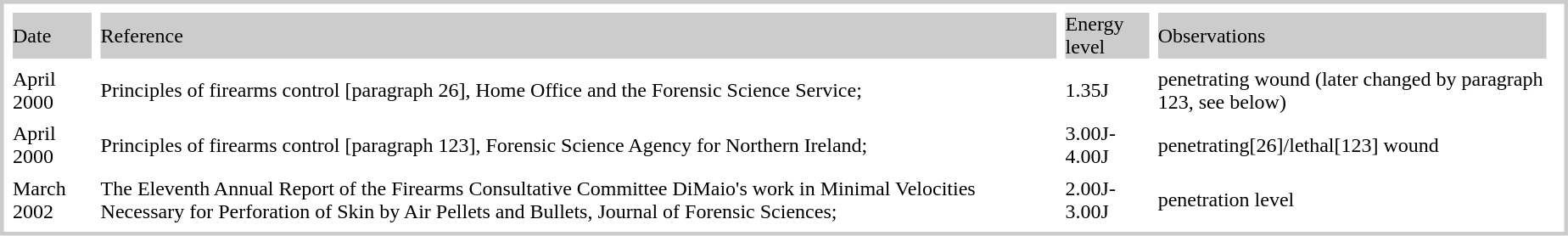<table cellpadding="0" cellspacing="7" style="margin: 1em 1em 1em 1em; border:3px solid #cccccc;" align="center">
<tr bgcolor="#cccccc">
<td>Date</td>
<td>Reference</td>
<td>Energy level</td>
<td>Observations</td>
<td></td>
</tr>
<tr>
<td>April 2000</td>
<td>Principles of firearms control [paragraph 26], Home Office and the Forensic Science Service;</td>
<td>1.35J</td>
<td>penetrating wound (later changed by paragraph 123, see below)</td>
<td></td>
</tr>
<tr>
<td>April 2000</td>
<td>Principles of firearms control [paragraph 123], Forensic Science Agency for Northern Ireland;</td>
<td>3.00J-4.00J</td>
<td>penetrating[26]/lethal[123] wound</td>
<td></td>
</tr>
<tr>
<td>March 2002</td>
<td>The Eleventh Annual Report of the Firearms Consultative Committee DiMaio's work in Minimal Velocities Necessary for Perforation of Skin by Air Pellets and Bullets, Journal of Forensic Sciences;</td>
<td>2.00J-3.00J</td>
<td>penetration level</td>
<td></td>
</tr>
</table>
